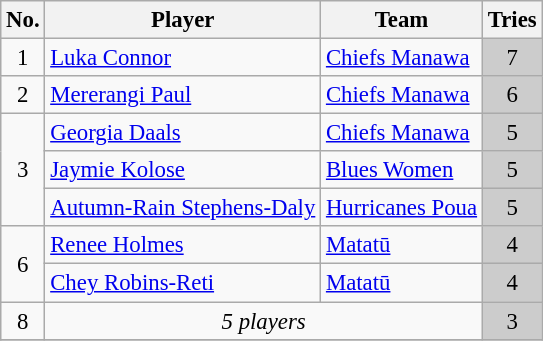<table class="wikitable sortable" style="text-align:center; font-size:95%">
<tr>
<th>No.</th>
<th>Player</th>
<th>Team</th>
<th>Tries</th>
</tr>
<tr>
<td>1</td>
<td style="text-align:left;"> <a href='#'>Luka Connor</a></td>
<td style="text-align:left;"><a href='#'>Chiefs Manawa</a></td>
<td style="background:#ccc;">7</td>
</tr>
<tr>
<td>2</td>
<td style="text-align:left;"> <a href='#'>Mererangi Paul</a></td>
<td style="text-align:left;"><a href='#'>Chiefs Manawa</a></td>
<td style="background:#ccc;">6</td>
</tr>
<tr>
<td rowspan="3">3</td>
<td style="text-align:left;"> <a href='#'>Georgia Daals</a></td>
<td style="text-align:left;"><a href='#'>Chiefs Manawa</a></td>
<td style="background:#ccc;">5</td>
</tr>
<tr>
<td style="text-align:left;"> <a href='#'>Jaymie Kolose</a></td>
<td style="text-align:left;"><a href='#'>Blues Women</a></td>
<td style="background:#ccc;">5</td>
</tr>
<tr>
<td style="text-align:left;"> <a href='#'>Autumn-Rain Stephens-Daly</a></td>
<td style="text-align:left;"><a href='#'>Hurricanes Poua</a></td>
<td style="background:#ccc;">5</td>
</tr>
<tr>
<td rowspan="2">6</td>
<td style="text-align:left;"> <a href='#'>Renee Holmes</a></td>
<td style="text-align:left;"><a href='#'>Matatū</a></td>
<td style="background:#ccc;">4</td>
</tr>
<tr>
<td style="text-align:left;"> <a href='#'>Chey Robins-Reti</a></td>
<td style="text-align:left;"><a href='#'>Matatū</a></td>
<td style="background:#ccc;">4</td>
</tr>
<tr>
<td>8</td>
<td colspan="2"><em>5 players</em></td>
<td style="background:#ccc;">3</td>
</tr>
<tr>
</tr>
</table>
